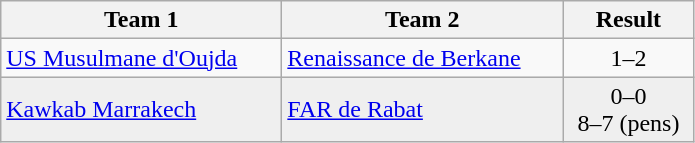<table class="wikitable">
<tr>
<th width="180">Team 1</th>
<th width="180">Team 2</th>
<th width="80">Result</th>
</tr>
<tr>
<td><a href='#'>US Musulmane d'Oujda</a></td>
<td><a href='#'>Renaissance de Berkane</a></td>
<td align="center">1–2</td>
</tr>
<tr style="background:#EFEFEF">
<td><a href='#'>Kawkab Marrakech</a></td>
<td><a href='#'>FAR de Rabat</a></td>
<td align="center">0–0<br>8–7 (pens)</td>
</tr>
</table>
